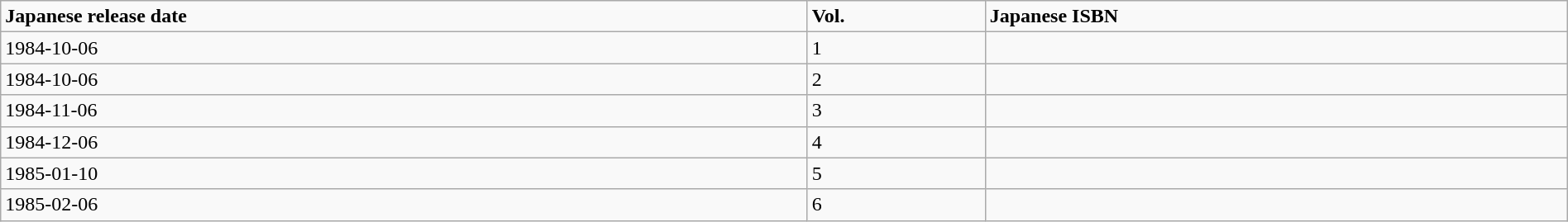<table class="wikitable" width="100%">
<tr>
<td><strong>Japanese release date</strong></td>
<td><strong>Vol.</strong></td>
<td><strong>Japanese ISBN</strong></td>
</tr>
<tr>
<td>1984-10-06</td>
<td>1</td>
<td></td>
</tr>
<tr>
<td>1984-10-06</td>
<td>2</td>
<td></td>
</tr>
<tr>
<td>1984-11-06</td>
<td>3</td>
<td></td>
</tr>
<tr>
<td>1984-12-06</td>
<td>4</td>
<td></td>
</tr>
<tr>
<td>1985-01-10</td>
<td>5</td>
<td></td>
</tr>
<tr>
<td>1985-02-06</td>
<td>6</td>
<td></td>
</tr>
</table>
